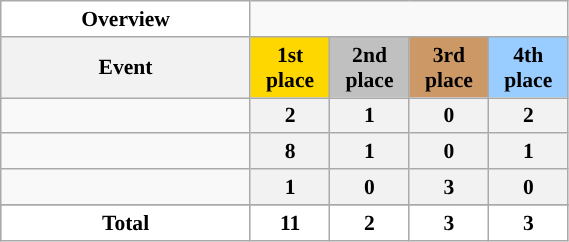<table class="wikitable" style="width:30%; font-size:90%; text-align:center;">
<tr>
<th style="color:black; background:#FFFFFF; ">Overview</th>
</tr>
<tr>
<th>Event</th>
<th style="width:14%; background:gold;">1st place</th>
<th style="width:14%; background:silver;">2nd place</th>
<th style="width:14%; background:#c96;">3rd place</th>
<th style="width:14%; background:#9acdff;">4th place</th>
</tr>
<tr>
<td align=left></td>
<th>2</th>
<th>1</th>
<th>0</th>
<th>2</th>
</tr>
<tr>
<td align=left></td>
<th>8</th>
<th>1</th>
<th>0</th>
<th>1</th>
</tr>
<tr>
<td align=left></td>
<th>1</th>
<th>0</th>
<th>3</th>
<th>0</th>
</tr>
<tr>
</tr>
<tr style="background:silver">
<th style="color:black; background:#FFFFFF; ">Total</th>
<th style="color:black; background:#FFFFFF; ">11</th>
<th style="color:black; background:#FFFFFF; ">2</th>
<th style="color:black; background:#FFFFFF; ">3</th>
<th style="color:black; background:#FFFFFF; ">3</th>
</tr>
</table>
